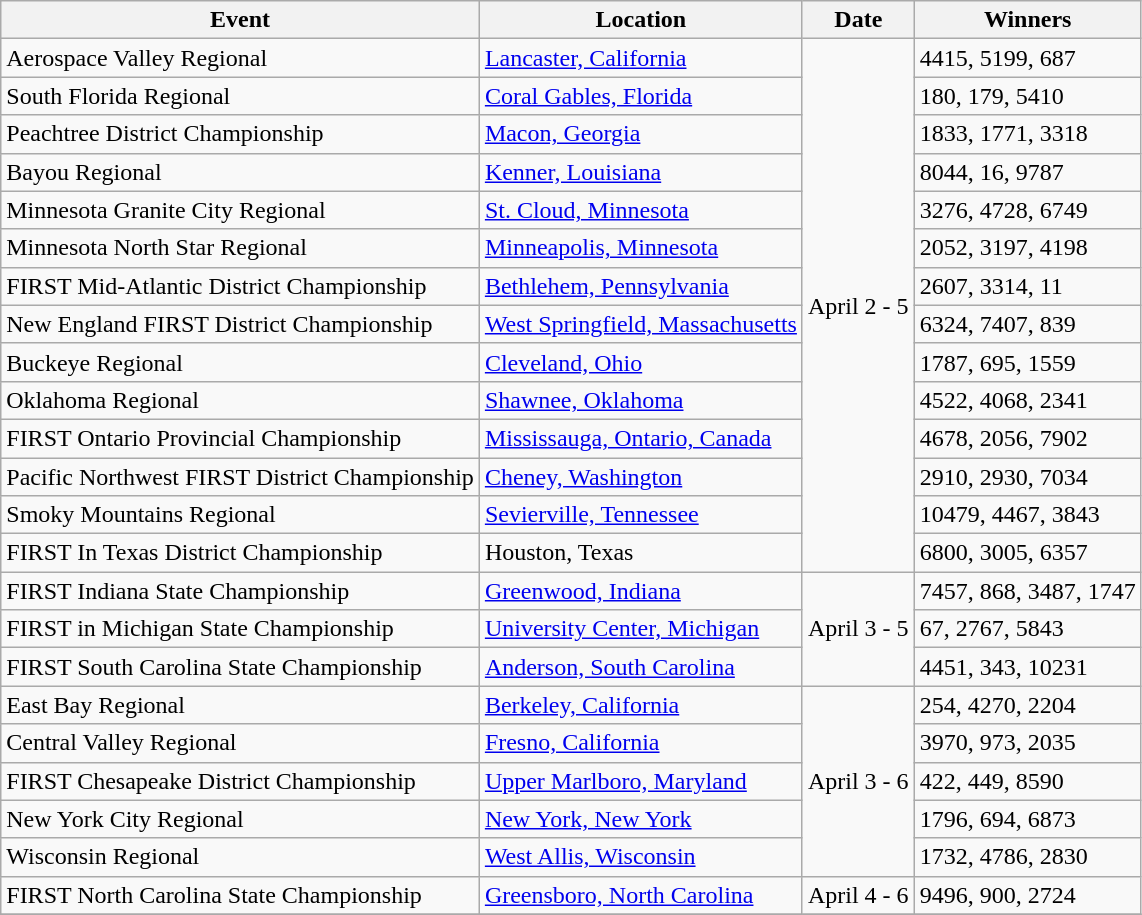<table class="wikitable">
<tr>
<th>Event</th>
<th>Location</th>
<th>Date</th>
<th>Winners</th>
</tr>
<tr>
<td>Aerospace Valley Regional</td>
<td><a href='#'>Lancaster, California</a></td>
<td rowspan="14">April 2 - 5</td>
<td>4415, 5199, 687</td>
</tr>
<tr>
<td>South Florida Regional</td>
<td><a href='#'>Coral Gables, Florida</a></td>
<td>180, 179, 5410</td>
</tr>
<tr>
<td>Peachtree District Championship</td>
<td><a href='#'>Macon, Georgia</a></td>
<td>1833, 1771, 3318</td>
</tr>
<tr>
<td>Bayou Regional</td>
<td><a href='#'>Kenner, Louisiana</a></td>
<td>8044, 16, 9787</td>
</tr>
<tr>
<td>Minnesota Granite City Regional</td>
<td><a href='#'>St. Cloud, Minnesota</a></td>
<td>3276, 4728, 6749</td>
</tr>
<tr>
<td>Minnesota North Star Regional</td>
<td><a href='#'>Minneapolis, Minnesota</a></td>
<td>2052, 3197, 4198</td>
</tr>
<tr>
<td>FIRST Mid-Atlantic District Championship</td>
<td><a href='#'>Bethlehem, Pennsylvania</a></td>
<td>2607, 3314, 11</td>
</tr>
<tr>
<td>New England FIRST District Championship</td>
<td><a href='#'>West Springfield, Massachusetts</a></td>
<td>6324, 7407, 839</td>
</tr>
<tr>
<td>Buckeye Regional</td>
<td><a href='#'>Cleveland, Ohio</a></td>
<td>1787, 695, 1559</td>
</tr>
<tr>
<td>Oklahoma Regional</td>
<td><a href='#'>Shawnee, Oklahoma</a></td>
<td>4522, 4068, 2341</td>
</tr>
<tr>
<td>FIRST Ontario Provincial Championship</td>
<td><a href='#'>Mississauga, Ontario, Canada</a></td>
<td>4678, 2056, 7902</td>
</tr>
<tr>
<td>Pacific Northwest FIRST District Championship</td>
<td><a href='#'>Cheney, Washington</a></td>
<td>2910, 2930, 7034</td>
</tr>
<tr>
<td>Smoky Mountains Regional</td>
<td><a href='#'>Sevierville, Tennessee</a></td>
<td>10479, 4467, 3843</td>
</tr>
<tr>
<td>FIRST In Texas District Championship</td>
<td>Houston, Texas</td>
<td>6800, 3005, 6357</td>
</tr>
<tr>
<td>FIRST Indiana State Championship</td>
<td><a href='#'>Greenwood, Indiana</a></td>
<td rowspan="3">April 3 - 5</td>
<td>7457, 868, 3487, 1747</td>
</tr>
<tr>
<td>FIRST in Michigan State Championship</td>
<td><a href='#'>University Center, Michigan</a></td>
<td>67, 2767, 5843</td>
</tr>
<tr>
<td>FIRST South Carolina State Championship</td>
<td><a href='#'>Anderson, South Carolina</a></td>
<td>4451, 343, 10231</td>
</tr>
<tr>
<td>East Bay Regional</td>
<td><a href='#'>Berkeley, California</a></td>
<td rowspan="5">April 3 - 6</td>
<td>254, 4270, 2204</td>
</tr>
<tr>
<td>Central Valley Regional</td>
<td><a href='#'>Fresno, California</a></td>
<td>3970, 973, 2035</td>
</tr>
<tr>
<td>FIRST Chesapeake District Championship</td>
<td><a href='#'>Upper Marlboro, Maryland</a></td>
<td>422, 449, 8590</td>
</tr>
<tr>
<td>New York City Regional</td>
<td><a href='#'>New York, New York</a></td>
<td>1796, 694, 6873</td>
</tr>
<tr>
<td>Wisconsin Regional</td>
<td><a href='#'>West Allis, Wisconsin</a></td>
<td>1732, 4786, 2830</td>
</tr>
<tr>
<td>FIRST North Carolina State Championship</td>
<td><a href='#'>Greensboro, North Carolina</a></td>
<td>April 4 - 6</td>
<td>9496, 900, 2724</td>
</tr>
<tr>
</tr>
</table>
